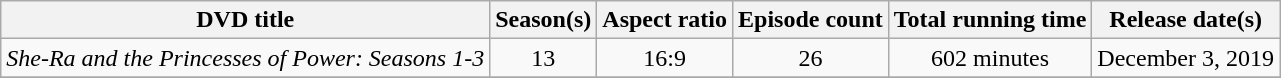<table class="wikitable sortable" style="text-align:center">
<tr>
<th>DVD title</th>
<th>Season(s)</th>
<th>Aspect ratio</th>
<th>Episode count</th>
<th>Total running time</th>
<th>Release date(s)</th>
</tr>
<tr>
<td><em>She-Ra and the Princesses of Power: Seasons 1-3</em></td>
<td>13</td>
<td>16:9</td>
<td>26</td>
<td>602 minutes</td>
<td>December 3, 2019</td>
</tr>
<tr>
</tr>
</table>
